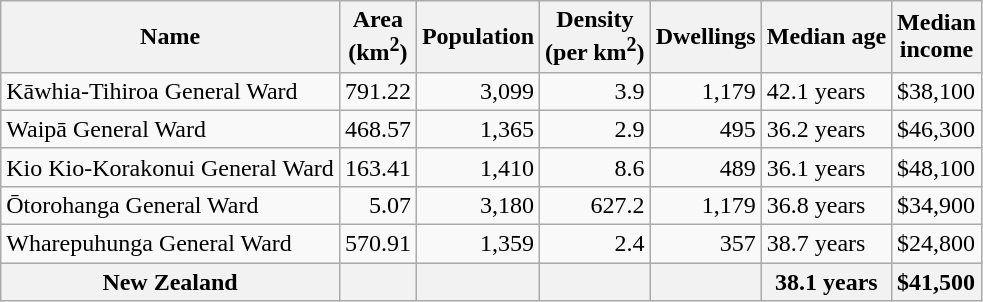<table class="wikitable">
<tr>
<th>Name</th>
<th>Area<br>(km<sup>2</sup>)</th>
<th>Population</th>
<th>Density<br>(per km<sup>2</sup>)</th>
<th>Dwellings</th>
<th>Median age</th>
<th>Median<br>income</th>
</tr>
<tr>
<td>Kāwhia-Tihiroa General Ward</td>
<td style="text-align:right;">791.22</td>
<td style="text-align:right;">3,099</td>
<td style="text-align:right;">3.9</td>
<td style="text-align:right;">1,179</td>
<td>42.1 years</td>
<td>$38,100</td>
</tr>
<tr>
<td>Waipā General Ward</td>
<td style="text-align:right;">468.57</td>
<td style="text-align:right;">1,365</td>
<td style="text-align:right;">2.9</td>
<td style="text-align:right;">495</td>
<td>36.2 years</td>
<td>$46,300</td>
</tr>
<tr>
<td>Kio Kio-Korakonui General Ward</td>
<td style="text-align:right;">163.41</td>
<td style="text-align:right;">1,410</td>
<td style="text-align:right;">8.6</td>
<td style="text-align:right;">489</td>
<td>36.1 years</td>
<td>$48,100</td>
</tr>
<tr>
<td>Ōtorohanga General Ward</td>
<td style="text-align:right;">5.07</td>
<td style="text-align:right;">3,180</td>
<td style="text-align:right;">627.2</td>
<td style="text-align:right;">1,179</td>
<td>36.8 years</td>
<td>$34,900</td>
</tr>
<tr>
<td>Wharepuhunga General Ward</td>
<td style="text-align:right;">570.91</td>
<td style="text-align:right;">1,359</td>
<td style="text-align:right;">2.4</td>
<td style="text-align:right;">357</td>
<td>38.7 years</td>
<td>$24,800</td>
</tr>
<tr>
<th>New Zealand</th>
<th></th>
<th></th>
<th></th>
<th></th>
<th>38.1 years</th>
<th style="text-align:left;">$41,500</th>
</tr>
</table>
